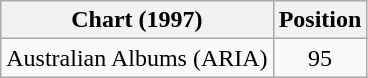<table class="wikitable">
<tr>
<th>Chart (1997)</th>
<th>Position</th>
</tr>
<tr>
<td>Australian Albums (ARIA)</td>
<td style="text-align:center">95</td>
</tr>
</table>
